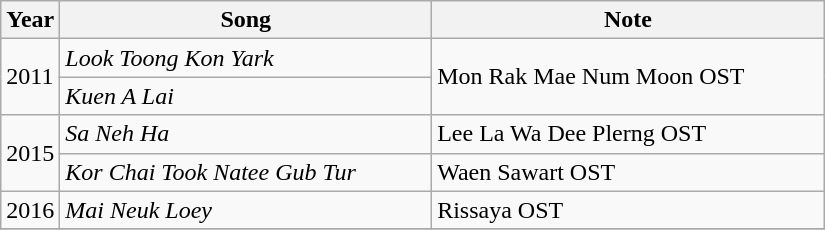<table class="wikitable" style="width:550px">
<tr>
<th width=15>Year</th>
<th>Song</th>
<th>Note</th>
</tr>
<tr>
<td rowspan=2>2011</td>
<td><em>Look Toong Kon Yark</em></td>
<td rowspan=2>Mon Rak Mae Num Moon OST</td>
</tr>
<tr>
<td><em>Kuen A Lai</em></td>
</tr>
<tr>
<td rowspan=2>2015</td>
<td><em>Sa Neh Ha</em></td>
<td>Lee La Wa Dee Plerng OST</td>
</tr>
<tr>
<td><em>Kor Chai Took Natee Gub Tur</em></td>
<td>Waen Sawart OST</td>
</tr>
<tr>
<td>2016</td>
<td><em>Mai Neuk Loey</em></td>
<td>Rissaya OST</td>
</tr>
<tr>
</tr>
</table>
